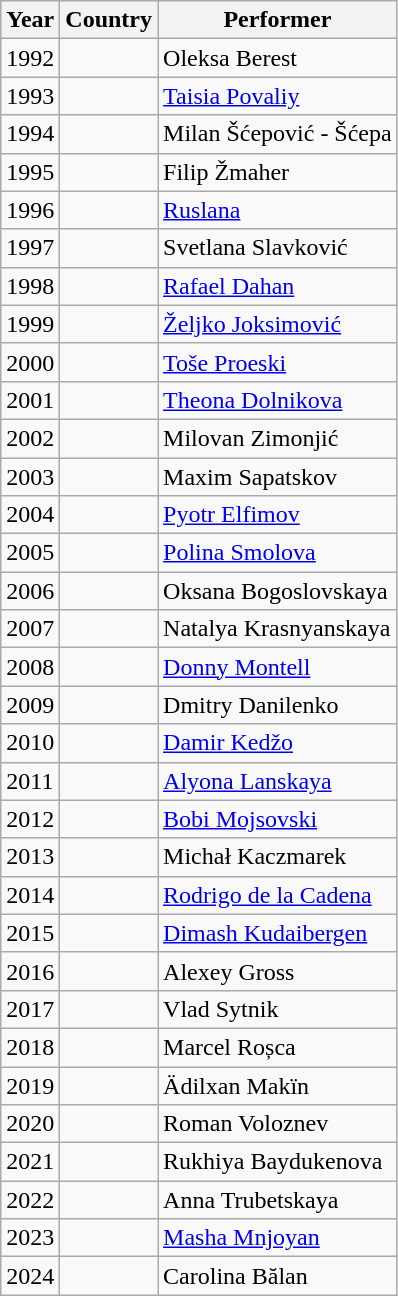<table class="wikitable">
<tr>
<th>Year</th>
<th>Country</th>
<th>Performer</th>
</tr>
<tr>
<td>1992</td>
<td></td>
<td>Oleksa Berest</td>
</tr>
<tr>
<td>1993</td>
<td></td>
<td><a href='#'>Taisia Povaliy</a></td>
</tr>
<tr>
<td>1994</td>
<td></td>
<td>Milan Šćepović - Šćepa</td>
</tr>
<tr>
<td>1995</td>
<td></td>
<td>Filip Žmaher</td>
</tr>
<tr>
<td>1996</td>
<td></td>
<td><a href='#'>Ruslana</a></td>
</tr>
<tr>
<td>1997</td>
<td></td>
<td>Svetlana Slavković</td>
</tr>
<tr>
<td>1998</td>
<td></td>
<td><a href='#'>Rafael Dahan</a></td>
</tr>
<tr>
<td>1999</td>
<td></td>
<td><a href='#'>Željko Joksimović</a></td>
</tr>
<tr>
<td>2000</td>
<td></td>
<td><a href='#'>Toše Proeski</a></td>
</tr>
<tr>
<td>2001</td>
<td></td>
<td><a href='#'>Theona Dolnikova</a></td>
</tr>
<tr>
<td>2002</td>
<td></td>
<td>Milovan Zimonjić</td>
</tr>
<tr>
<td>2003</td>
<td></td>
<td>Maxim Sapatskov</td>
</tr>
<tr>
<td>2004</td>
<td></td>
<td><a href='#'>Pyotr Elfimov</a></td>
</tr>
<tr>
<td>2005</td>
<td></td>
<td><a href='#'>Polina Smolova</a></td>
</tr>
<tr>
<td>2006</td>
<td></td>
<td>Oksana Bogoslovskaya</td>
</tr>
<tr>
<td>2007</td>
<td></td>
<td>Natalya Krasnyanskaya</td>
</tr>
<tr>
<td>2008</td>
<td></td>
<td><a href='#'>Donny Montell</a></td>
</tr>
<tr>
<td>2009</td>
<td></td>
<td>Dmitry Danilenko</td>
</tr>
<tr>
<td>2010</td>
<td></td>
<td><a href='#'>Damir Kedžo</a></td>
</tr>
<tr>
<td>2011</td>
<td></td>
<td><a href='#'>Alyona Lanskaya</a></td>
</tr>
<tr>
<td>2012</td>
<td></td>
<td><a href='#'>Bobi Mojsovski</a></td>
</tr>
<tr>
<td>2013</td>
<td></td>
<td>Michał Kaczmarek</td>
</tr>
<tr>
<td>2014</td>
<td></td>
<td><a href='#'>Rodrigo de la Cadena</a></td>
</tr>
<tr>
<td>2015</td>
<td></td>
<td><a href='#'>Dimash Kudaibergen</a></td>
</tr>
<tr>
<td>2016</td>
<td></td>
<td>Alexey Gross</td>
</tr>
<tr>
<td>2017</td>
<td></td>
<td>Vlad Sytnik</td>
</tr>
<tr>
<td>2018</td>
<td></td>
<td>Marcel Roșca</td>
</tr>
<tr>
<td>2019</td>
<td></td>
<td>Ädilxan Makïn</td>
</tr>
<tr>
<td>2020</td>
<td></td>
<td>Roman Voloznev</td>
</tr>
<tr>
<td>2021</td>
<td></td>
<td>Rukhiya Baydukenova</td>
</tr>
<tr>
<td>2022</td>
<td></td>
<td>Anna Trubetskaya</td>
</tr>
<tr>
<td>2023</td>
<td></td>
<td><a href='#'>Masha Mnjoyan</a></td>
</tr>
<tr>
<td>2024</td>
<td></td>
<td>Carolina Bălan</td>
</tr>
</table>
